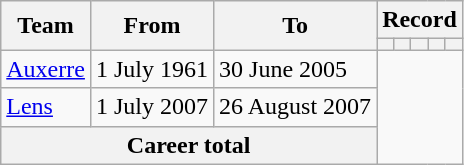<table class="wikitable" style="text-align: center;">
<tr>
<th rowspan=2>Team</th>
<th rowspan=2>From</th>
<th rowspan=2>To</th>
<th colspan=8>Record</th>
</tr>
<tr>
<th></th>
<th></th>
<th></th>
<th></th>
<th></th>
</tr>
<tr>
<td align=left><a href='#'>Auxerre</a></td>
<td align=left>1 July 1961</td>
<td align=left>30 June 2005<br></td>
</tr>
<tr>
<td align=left><a href='#'>Lens</a></td>
<td align=left>1 July 2007</td>
<td align=left>26 August 2007<br></td>
</tr>
<tr>
<th colspan="3">Career total<br></th>
</tr>
</table>
